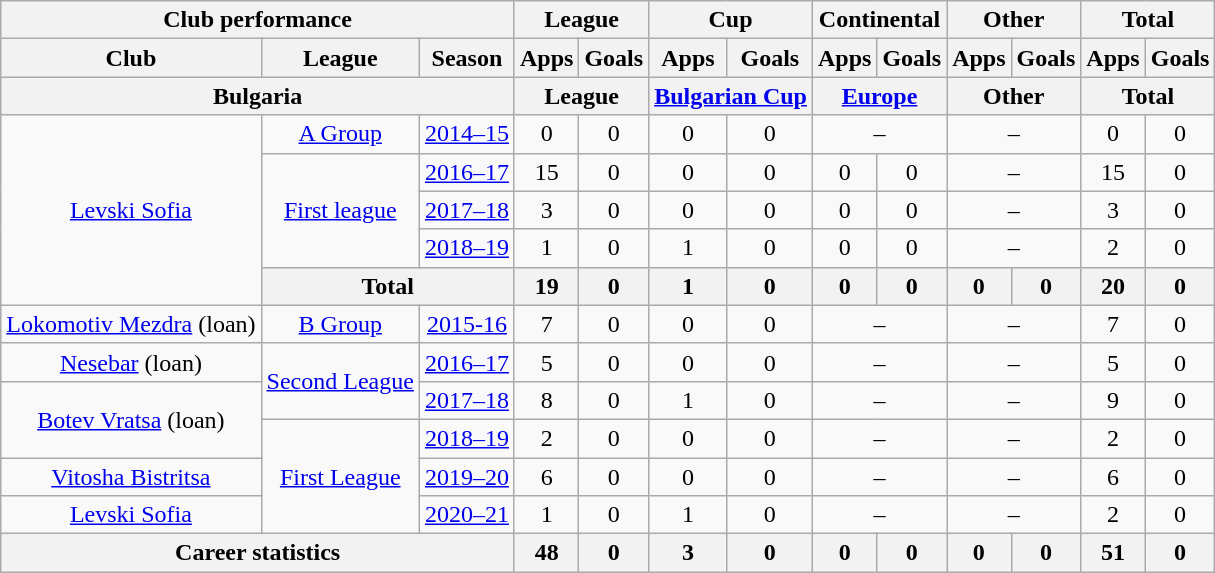<table class="wikitable" style="text-align: center">
<tr>
<th Colspan="3">Club performance</th>
<th Colspan="2">League</th>
<th Colspan="2">Cup</th>
<th Colspan="2">Continental</th>
<th Colspan="2">Other</th>
<th Colspan="3">Total</th>
</tr>
<tr>
<th>Club</th>
<th>League</th>
<th>Season</th>
<th>Apps</th>
<th>Goals</th>
<th>Apps</th>
<th>Goals</th>
<th>Apps</th>
<th>Goals</th>
<th>Apps</th>
<th>Goals</th>
<th>Apps</th>
<th>Goals</th>
</tr>
<tr>
<th Colspan="3">Bulgaria</th>
<th Colspan="2">League</th>
<th Colspan="2"><a href='#'>Bulgarian Cup</a></th>
<th Colspan="2"><a href='#'>Europe</a></th>
<th Colspan="2">Other</th>
<th Colspan="2">Total</th>
</tr>
<tr>
<td rowspan="5" valign="center"><a href='#'>Levski Sofia</a></td>
<td rowspan="1"><a href='#'>A Group</a></td>
<td><a href='#'>2014–15</a></td>
<td>0</td>
<td>0</td>
<td>0</td>
<td>0</td>
<td colspan="2">–</td>
<td colspan="2">–</td>
<td>0</td>
<td>0</td>
</tr>
<tr>
<td rowspan="3"><a href='#'>First league</a></td>
<td><a href='#'>2016–17</a></td>
<td>15</td>
<td>0</td>
<td>0</td>
<td>0</td>
<td>0</td>
<td>0</td>
<td colspan="2">–</td>
<td>15</td>
<td>0</td>
</tr>
<tr>
<td><a href='#'>2017–18</a></td>
<td>3</td>
<td>0</td>
<td>0</td>
<td>0</td>
<td>0</td>
<td>0</td>
<td colspan="2">–</td>
<td>3</td>
<td>0</td>
</tr>
<tr>
<td><a href='#'>2018–19</a></td>
<td>1</td>
<td>0</td>
<td>1</td>
<td>0</td>
<td>0</td>
<td>0</td>
<td colspan="2">–</td>
<td>2</td>
<td>0</td>
</tr>
<tr>
<th colspan=2>Total</th>
<th>19</th>
<th>0</th>
<th>1</th>
<th>0</th>
<th>0</th>
<th>0</th>
<th>0</th>
<th>0</th>
<th>20</th>
<th>0</th>
</tr>
<tr>
<td rowspan="1" valign="center"><a href='#'>Lokomotiv Mezdra</a> (loan)</td>
<td rowspan="1"><a href='#'>B Group</a></td>
<td><a href='#'>2015-16</a></td>
<td>7</td>
<td>0</td>
<td>0</td>
<td>0</td>
<td colspan="2">–</td>
<td colspan="2">–</td>
<td>7</td>
<td>0</td>
</tr>
<tr>
<td rowspan="1" valign="center"><a href='#'>Nesebar</a> (loan)</td>
<td rowspan="2"><a href='#'>Second League</a></td>
<td><a href='#'>2016–17</a></td>
<td>5</td>
<td>0</td>
<td>0</td>
<td>0</td>
<td colspan="2">–</td>
<td colspan="2">–</td>
<td>5</td>
<td>0</td>
</tr>
<tr>
<td rowspan="2" valign="center"><a href='#'>Botev Vratsa</a> (loan)</td>
<td><a href='#'>2017–18</a></td>
<td>8</td>
<td>0</td>
<td>1</td>
<td>0</td>
<td colspan="2">–</td>
<td colspan="2">–</td>
<td>9</td>
<td>0</td>
</tr>
<tr>
<td rowspan=3><a href='#'>First League</a></td>
<td><a href='#'>2018–19</a></td>
<td>2</td>
<td>0</td>
<td>0</td>
<td>0</td>
<td colspan="2">–</td>
<td colspan="2">–</td>
<td>2</td>
<td>0</td>
</tr>
<tr>
<td valign="center"><a href='#'>Vitosha Bistritsa</a></td>
<td><a href='#'>2019–20</a></td>
<td>6</td>
<td>0</td>
<td>0</td>
<td>0</td>
<td colspan="2">–</td>
<td colspan="2">–</td>
<td>6</td>
<td>0</td>
</tr>
<tr>
<td valign="center"><a href='#'>Levski Sofia</a></td>
<td><a href='#'>2020–21</a></td>
<td>1</td>
<td>0</td>
<td>1</td>
<td>0</td>
<td colspan="2">–</td>
<td colspan="2">–</td>
<td>2</td>
<td>0</td>
</tr>
<tr>
<th colspan="3">Career statistics</th>
<th>48</th>
<th>0</th>
<th>3</th>
<th>0</th>
<th>0</th>
<th>0</th>
<th>0</th>
<th>0</th>
<th>51</th>
<th>0</th>
</tr>
</table>
